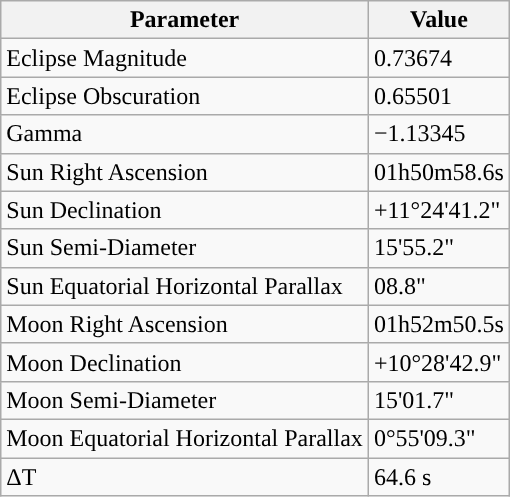<table class="wikitable">
<tr>
<th>Parameter</th>
<th>Value</th>
</tr>
<tr>
<td>Eclipse Magnitude</td>
<td>0.73674</td>
</tr>
<tr>
<td>Eclipse Obscuration</td>
<td>0.65501</td>
</tr>
<tr>
<td>Gamma</td>
<td>−1.13345</td>
</tr>
<tr>
<td>Sun Right Ascension</td>
<td>01h50m58.6s</td>
</tr>
<tr>
<td>Sun Declination</td>
<td>+11°24'41.2"</td>
</tr>
<tr>
<td>Sun Semi-Diameter</td>
<td>15'55.2"</td>
</tr>
<tr>
<td>Sun Equatorial Horizontal Parallax</td>
<td>08.8"</td>
</tr>
<tr>
<td>Moon Right Ascension</td>
<td>01h52m50.5s</td>
</tr>
<tr>
<td>Moon Declination</td>
<td>+10°28'42.9"</td>
</tr>
<tr>
<td>Moon Semi-Diameter</td>
<td>15'01.7"</td>
</tr>
<tr>
<td>Moon Equatorial Horizontal Parallax</td>
<td>0°55'09.3"</td>
</tr>
<tr>
<td>ΔT</td>
<td>64.6 s</td>
</tr>
</table>
